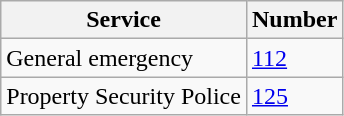<table class="wikitable">
<tr>
<th>Service</th>
<th>Number</th>
</tr>
<tr>
<td>General emergency</td>
<td><a href='#'>112</a></td>
</tr>
<tr>
<td>Property Security Police</td>
<td><a href='#'>125</a></td>
</tr>
</table>
